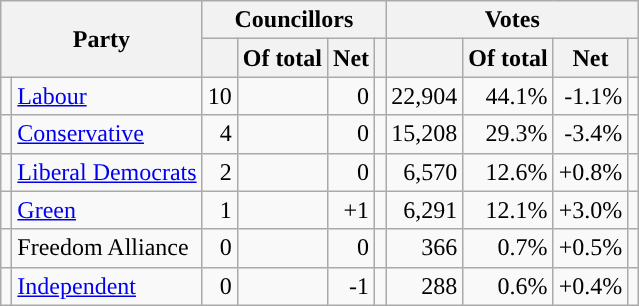<table class="wikitable sortable" style="text-align:center;">
<tr>
<th colspan="2" rowspan="2">Party</th>
<th colspan="4">Councillors</th>
<th colspan="4">Votes</th>
</tr>
<tr>
<th></th>
<th>Of total</th>
<th>Net</th>
<th class="unsortable"></th>
<th></th>
<th>Of total</th>
<th>Net</th>
<th class="unsortable"></th>
</tr>
<tr>
<td style="background:"></td>
<td style="text-align:left;"><a href='#'>Labour</a></td>
<td style="text-align:right;">10</td>
<td style="text-align:right;"></td>
<td style="text-align:right;">0</td>
<td data-sort-value=""></td>
<td style="text-align:right;">22,904</td>
<td style="text-align:right;">44.1%</td>
<td style="text-align:right;">-1.1%</td>
<td></td>
</tr>
<tr>
<td style="background:"></td>
<td style="text-align:left;"><a href='#'>Conservative</a></td>
<td style="text-align:right;">4</td>
<td style="text-align:right;"></td>
<td style="text-align:right;">0</td>
<td data-sort-value=""></td>
<td style="text-align:right;">15,208</td>
<td style="text-align:right;">29.3%</td>
<td style="text-align:right;">-3.4%</td>
<td></td>
</tr>
<tr>
<td style="background:"></td>
<td style="text-align:left;"><a href='#'>Liberal Democrats</a></td>
<td style="text-align:right;">2</td>
<td style="text-align:right;"></td>
<td style="text-align:right;">0</td>
<td data-sort-value=""></td>
<td style="text-align:right;">6,570</td>
<td style="text-align:right;">12.6%</td>
<td style="text-align:right;">+0.8%</td>
<td></td>
</tr>
<tr>
<td style="background:"></td>
<td style="text-align:left;"><a href='#'>Green</a></td>
<td style="text-align:right;">1</td>
<td style="text-align:right;"></td>
<td style="text-align:right;">+1</td>
<td data-sort-value=""></td>
<td style="text-align:right;">6,291</td>
<td style="text-align:right;">12.1%</td>
<td style="text-align:right;">+3.0%</td>
<td></td>
</tr>
<tr>
<td style="background:"></td>
<td style="text-align:left;">Freedom Alliance</td>
<td style="text-align:right;">0</td>
<td style="text-align:right;"></td>
<td style="text-align:right;">0</td>
<td data-sort-value=""></td>
<td style="text-align:right;">366</td>
<td style="text-align:right;">0.7%</td>
<td style="text-align:right;">+0.5%</td>
<td></td>
</tr>
<tr>
<td style="background:"></td>
<td style="text-align:left;"><a href='#'>Independent</a></td>
<td style="text-align:right;">0</td>
<td style="text-align:right;"></td>
<td style="text-align:right;">-1</td>
<td data-sort-value=""></td>
<td style="text-align:right;">288</td>
<td style="text-align:right;">0.6%</td>
<td style="text-align:right;">+0.4%</td>
<td></td>
</tr>
</table>
